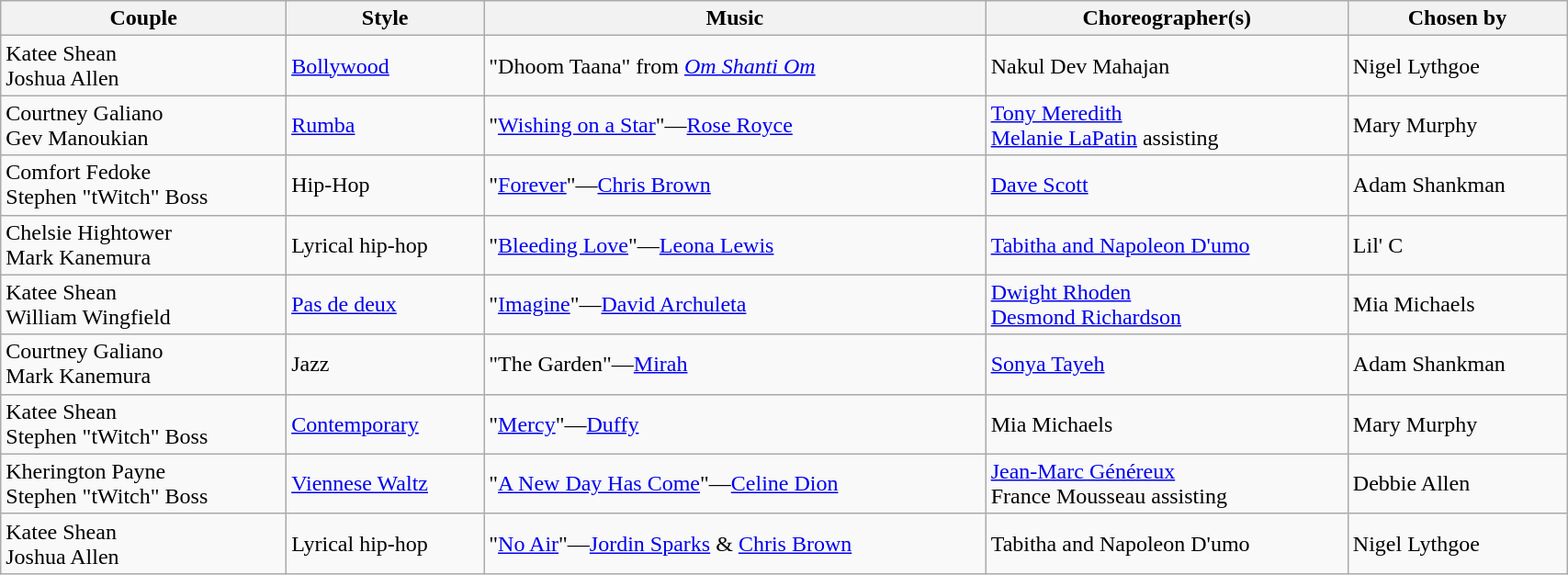<table class="wikitable" style="width:90%;">
<tr>
<th>Couple</th>
<th>Style</th>
<th>Music</th>
<th>Choreographer(s)</th>
<th>Chosen by</th>
</tr>
<tr>
<td>Katee Shean<br>Joshua Allen</td>
<td><a href='#'>Bollywood</a></td>
<td>"Dhoom Taana" from <em><a href='#'>Om Shanti Om</a></em></td>
<td>Nakul Dev Mahajan</td>
<td>Nigel Lythgoe</td>
</tr>
<tr>
<td>Courtney Galiano<br>Gev Manoukian</td>
<td><a href='#'>Rumba</a></td>
<td>"<a href='#'>Wishing on a Star</a>"—<a href='#'>Rose Royce</a></td>
<td><a href='#'>Tony Meredith</a><br><a href='#'>Melanie LaPatin</a> assisting</td>
<td>Mary Murphy</td>
</tr>
<tr>
<td>Comfort Fedoke<br>Stephen "tWitch" Boss</td>
<td>Hip-Hop</td>
<td>"<a href='#'>Forever</a>"—<a href='#'>Chris Brown</a></td>
<td><a href='#'>Dave Scott</a></td>
<td>Adam Shankman</td>
</tr>
<tr>
<td>Chelsie Hightower<br>Mark Kanemura</td>
<td>Lyrical hip-hop</td>
<td>"<a href='#'>Bleeding Love</a>"—<a href='#'>Leona Lewis</a></td>
<td><a href='#'>Tabitha and Napoleon D'umo</a></td>
<td>Lil' C</td>
</tr>
<tr>
<td>Katee Shean<br>William Wingfield</td>
<td><a href='#'>Pas de deux</a></td>
<td>"<a href='#'>Imagine</a>"—<a href='#'>David Archuleta</a></td>
<td><a href='#'>Dwight Rhoden</a><br><a href='#'>Desmond Richardson</a></td>
<td>Mia Michaels</td>
</tr>
<tr>
<td>Courtney Galiano<br>Mark Kanemura</td>
<td>Jazz</td>
<td>"The Garden"—<a href='#'>Mirah</a></td>
<td><a href='#'>Sonya Tayeh</a></td>
<td>Adam Shankman</td>
</tr>
<tr>
<td>Katee Shean<br>Stephen "tWitch" Boss</td>
<td><a href='#'>Contemporary</a></td>
<td>"<a href='#'>Mercy</a>"—<a href='#'>Duffy</a></td>
<td>Mia Michaels</td>
<td>Mary Murphy</td>
</tr>
<tr>
<td>Kherington Payne<br>Stephen "tWitch" Boss</td>
<td><a href='#'>Viennese Waltz</a></td>
<td>"<a href='#'>A New Day Has Come</a>"—<a href='#'>Celine Dion</a></td>
<td><a href='#'>Jean-Marc Généreux</a><br>France Mousseau assisting</td>
<td>Debbie Allen</td>
</tr>
<tr>
<td>Katee Shean<br>Joshua Allen</td>
<td>Lyrical hip-hop</td>
<td>"<a href='#'>No Air</a>"—<a href='#'>Jordin Sparks</a> & <a href='#'>Chris Brown</a></td>
<td>Tabitha and Napoleon D'umo</td>
<td>Nigel Lythgoe</td>
</tr>
</table>
